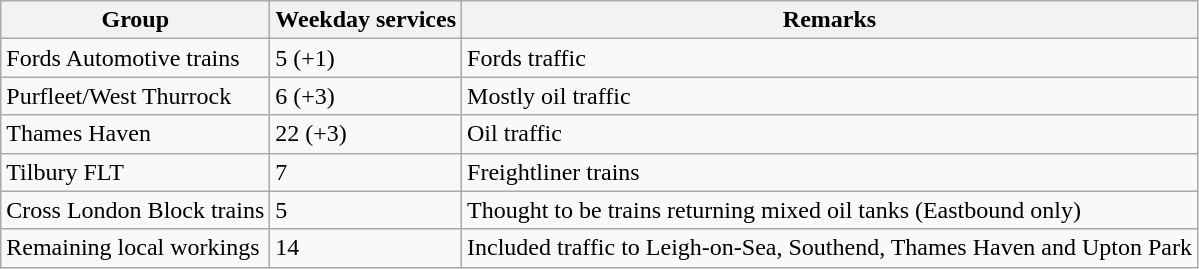<table class="wikitable">
<tr>
<th>Group</th>
<th>Weekday services</th>
<th>Remarks</th>
</tr>
<tr>
<td>Fords Automotive trains</td>
<td>5 (+1)</td>
<td>Fords traffic</td>
</tr>
<tr>
<td>Purfleet/West Thurrock</td>
<td>6 (+3)</td>
<td>Mostly oil traffic</td>
</tr>
<tr>
<td>Thames Haven</td>
<td>22 (+3)</td>
<td>Oil traffic</td>
</tr>
<tr>
<td>Tilbury FLT</td>
<td>7</td>
<td>Freightliner trains</td>
</tr>
<tr>
<td>Cross London Block trains</td>
<td>5</td>
<td>Thought to be trains returning mixed oil tanks (Eastbound only)</td>
</tr>
<tr>
<td>Remaining local workings</td>
<td>14</td>
<td>Included traffic to Leigh-on-Sea, Southend, Thames Haven and Upton Park</td>
</tr>
</table>
